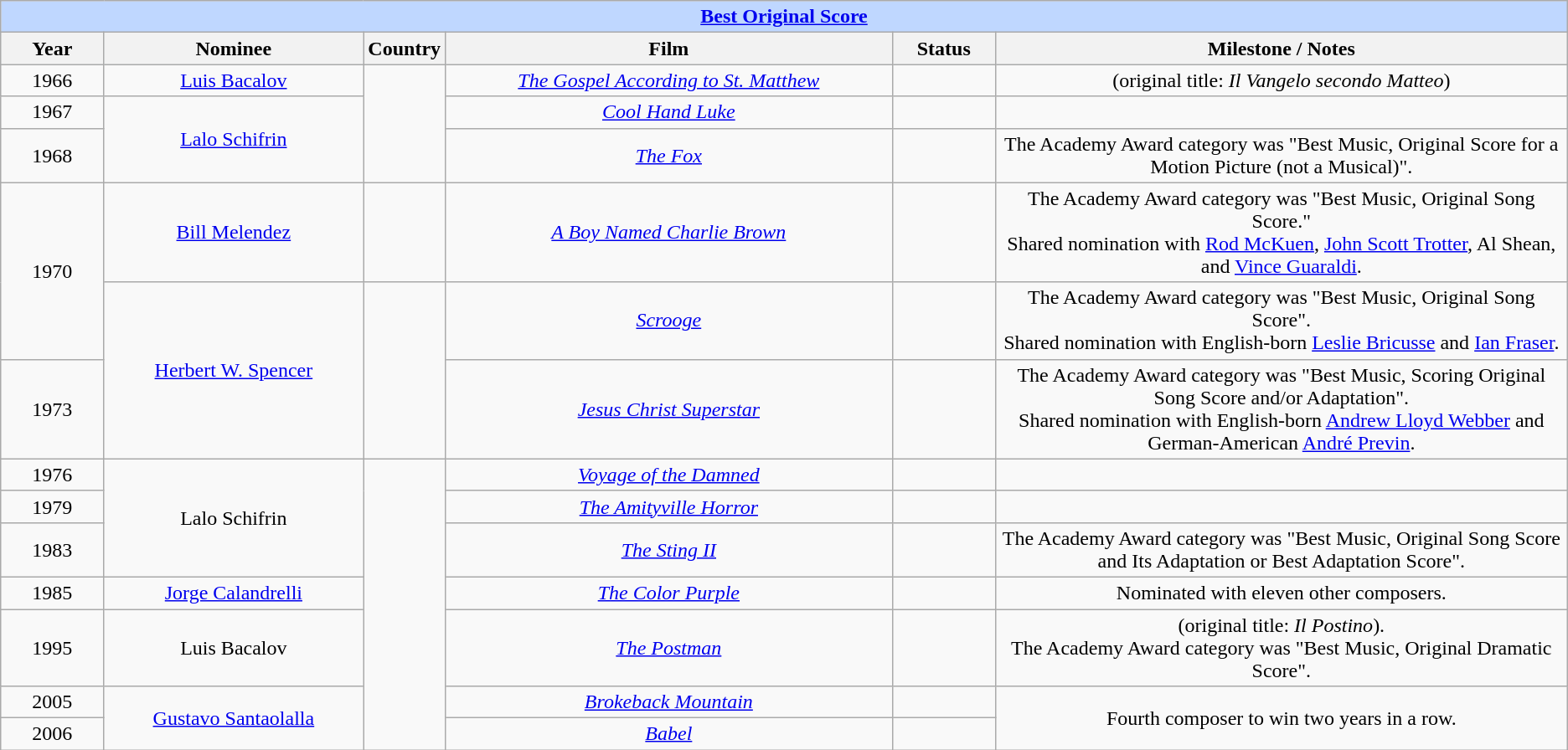<table class="wikitable" style="text-align: center">
<tr style="background:#bfd7ff;">
<td colspan="6" style="text-align:center;"><strong><a href='#'>Best Original Score</a></strong></td>
</tr>
<tr style="background:#ebf5ff;">
<th style="width:75px;">Year</th>
<th style="width:200px;">Nominee</th>
<th style="width:50px;">Country</th>
<th style="width:350px;">Film</th>
<th style="width:75px;">Status</th>
<th style="width:450px;">Milestone / Notes</th>
</tr>
<tr>
<td>1966</td>
<td><a href='#'>Luis Bacalov</a></td>
<td rowspan="3"></td>
<td><em><a href='#'>The Gospel According to St. Matthew</a></em></td>
<td></td>
<td>(original title: <em>Il Vangelo secondo Matteo</em>)</td>
</tr>
<tr>
<td>1967</td>
<td rowspan="2"><a href='#'>Lalo Schifrin</a></td>
<td><em><a href='#'>Cool Hand Luke</a></em></td>
<td></td>
<td></td>
</tr>
<tr>
<td>1968</td>
<td><em><a href='#'>The Fox</a></em></td>
<td></td>
<td>The Academy Award category was "Best Music, Original Score for a Motion Picture (not a Musical)".</td>
</tr>
<tr>
<td rowspan=2>1970</td>
<td><a href='#'>Bill Melendez</a></td>
<td></td>
<td><em><a href='#'>A Boy Named Charlie Brown</a></em></td>
<td></td>
<td>The Academy Award category was "Best Music, Original Song Score."<br>Shared nomination with <a href='#'>Rod McKuen</a>, <a href='#'>John Scott Trotter</a>, Al Shean, and <a href='#'>Vince Guaraldi</a>.</td>
</tr>
<tr>
<td rowspan="2"><a href='#'>Herbert W. Spencer</a></td>
<td rowspan="2"></td>
<td><em><a href='#'>Scrooge</a></em></td>
<td></td>
<td>The Academy Award category was "Best Music, Original Song Score".<br>Shared nomination with English-born <a href='#'>Leslie Bricusse</a> and <a href='#'>Ian Fraser</a>.</td>
</tr>
<tr>
<td>1973</td>
<td><em><a href='#'>Jesus Christ Superstar</a></em></td>
<td></td>
<td>The Academy Award category was "Best Music, Scoring Original Song Score and/or Adaptation".<br>Shared nomination with English-born <a href='#'>Andrew Lloyd Webber</a> and German-American <a href='#'>André Previn</a>.</td>
</tr>
<tr>
<td>1976</td>
<td rowspan="3">Lalo Schifrin</td>
<td rowspan="7"></td>
<td><em><a href='#'>Voyage of the Damned</a></em></td>
<td></td>
<td></td>
</tr>
<tr>
<td>1979</td>
<td><em><a href='#'>The Amityville Horror</a></em></td>
<td></td>
<td></td>
</tr>
<tr>
<td>1983</td>
<td><em><a href='#'>The Sting II</a></em></td>
<td></td>
<td>The Academy Award category was "Best Music, Original Song Score and Its Adaptation or Best Adaptation Score".</td>
</tr>
<tr>
<td>1985</td>
<td><a href='#'>Jorge Calandrelli</a></td>
<td><em><a href='#'>The Color Purple</a></em></td>
<td></td>
<td>Nominated with eleven other composers.</td>
</tr>
<tr>
<td>1995</td>
<td>Luis Bacalov</td>
<td><em><a href='#'>The Postman</a></em></td>
<td></td>
<td>(original title: <em>Il Postino</em>).<br>The Academy Award category was "Best Music, Original Dramatic Score".</td>
</tr>
<tr>
<td>2005</td>
<td rowspan="2"><a href='#'>Gustavo Santaolalla</a></td>
<td><em><a href='#'>Brokeback Mountain</a></em></td>
<td></td>
<td rowspan="2">Fourth composer to win two years in a row.</td>
</tr>
<tr>
<td>2006</td>
<td><em><a href='#'>Babel</a></em></td>
<td></td>
</tr>
</table>
